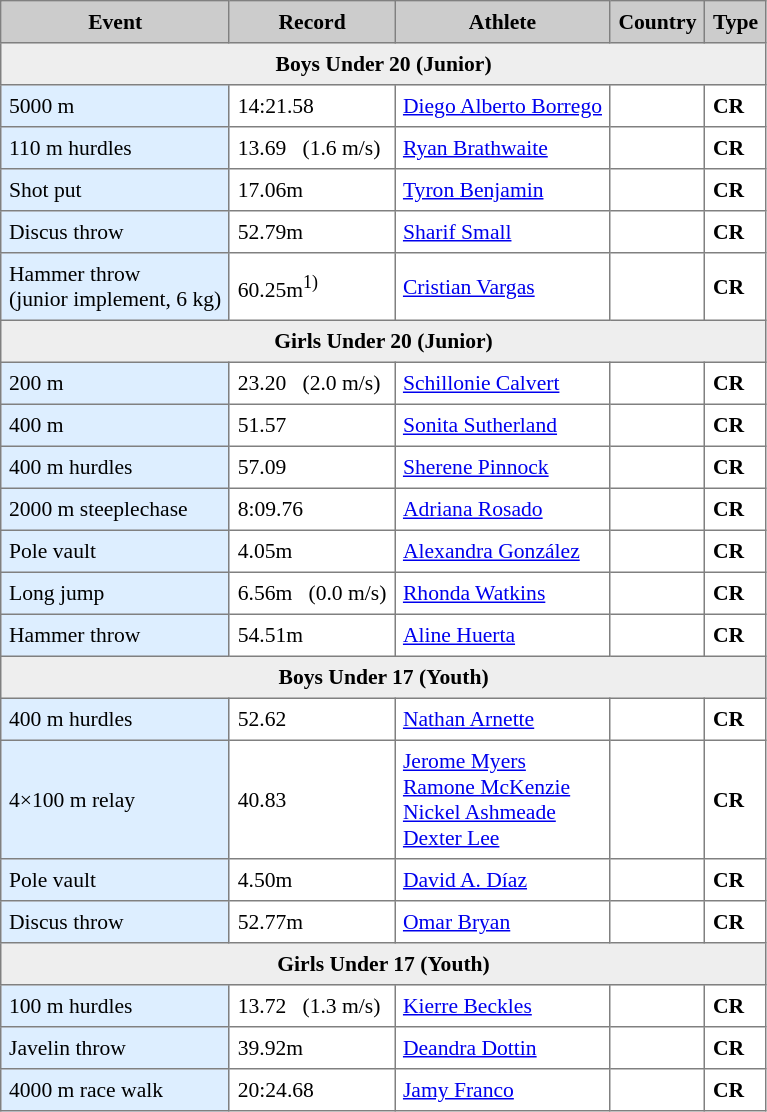<table border= "1"  cellpadding = "5" cellspacing= "2" style="border-collapse: collapse;  font-size: 90%; ">
<tr>
<th style="background: #cccccc;">Event</th>
<th style="background: #cccccc;">Record</th>
<th style="background: #cccccc;">Athlete</th>
<th style="background: #cccccc;">Country</th>
<th style="background: #cccccc;">Type</th>
</tr>
<tr>
<th bgcolor="#eeeeee" colspan="5">Boys Under 20 (Junior)</th>
</tr>
<tr>
<td style="background:#def;">5000 m</td>
<td>14:21.58</td>
<td><a href='#'>Diego Alberto Borrego</a></td>
<td></td>
<td><strong>CR</strong></td>
</tr>
<tr>
<td style="background:#def;">110 m hurdles</td>
<td>13.69   (1.6 m/s)</td>
<td><a href='#'>Ryan Brathwaite</a></td>
<td></td>
<td><strong>CR</strong></td>
</tr>
<tr>
<td style="background:#def;">Shot put</td>
<td>17.06m</td>
<td><a href='#'>Tyron Benjamin</a></td>
<td></td>
<td><strong>CR</strong></td>
</tr>
<tr>
<td style="background:#def;">Discus throw</td>
<td>52.79m</td>
<td><a href='#'>Sharif Small</a></td>
<td></td>
<td><strong>CR</strong></td>
</tr>
<tr>
<td style="background:#def;">Hammer throw <br> (junior implement, 6 kg)</td>
<td>60.25m<sup>1)</sup></td>
<td><a href='#'>Cristian Vargas</a></td>
<td></td>
<td><strong>CR</strong></td>
</tr>
<tr>
<th bgcolor="#eeeeee" colspan="5">Girls Under 20 (Junior)</th>
</tr>
<tr>
<td style="background:#def;">200 m</td>
<td>23.20   (2.0 m/s)</td>
<td><a href='#'>Schillonie Calvert</a></td>
<td></td>
<td><strong>CR</strong></td>
</tr>
<tr>
<td style="background:#def;">400 m</td>
<td>51.57</td>
<td><a href='#'>Sonita Sutherland</a></td>
<td></td>
<td><strong>CR</strong></td>
</tr>
<tr>
<td style="background:#def;">400 m hurdles</td>
<td>57.09</td>
<td><a href='#'>Sherene Pinnock</a></td>
<td></td>
<td><strong>CR</strong></td>
</tr>
<tr>
<td style="background:#def;">2000 m steeplechase</td>
<td>8:09.76</td>
<td><a href='#'>Adriana Rosado</a></td>
<td></td>
<td><strong>CR</strong></td>
</tr>
<tr>
<td style="background:#def;">Pole vault</td>
<td>4.05m</td>
<td><a href='#'>Alexandra González</a></td>
<td></td>
<td><strong>CR</strong></td>
</tr>
<tr>
<td style="background:#def;">Long jump</td>
<td>6.56m   (0.0 m/s)</td>
<td><a href='#'>Rhonda Watkins</a></td>
<td></td>
<td><strong>CR</strong></td>
</tr>
<tr>
<td style="background:#def;">Hammer throw</td>
<td>54.51m</td>
<td><a href='#'>Aline Huerta</a></td>
<td></td>
<td><strong>CR</strong></td>
</tr>
<tr>
<th bgcolor="#eeeeee" colspan="5">Boys Under 17 (Youth)</th>
</tr>
<tr>
<td style="background:#def;">400 m hurdles</td>
<td>52.62</td>
<td><a href='#'>Nathan Arnette</a></td>
<td></td>
<td><strong>CR</strong></td>
</tr>
<tr>
<td style="background:#def;">4×100 m relay</td>
<td>40.83</td>
<td><a href='#'>Jerome Myers</a> <br><a href='#'>Ramone McKenzie</a> <br><a href='#'>Nickel Ashmeade</a> <br><a href='#'>Dexter Lee</a></td>
<td></td>
<td><strong>CR</strong></td>
</tr>
<tr>
<td style="background:#def;">Pole vault</td>
<td>4.50m</td>
<td><a href='#'>David A. Díaz</a></td>
<td></td>
<td><strong>CR</strong></td>
</tr>
<tr>
<td style="background:#def;">Discus throw</td>
<td>52.77m</td>
<td><a href='#'>Omar Bryan</a></td>
<td></td>
<td><strong>CR</strong></td>
</tr>
<tr>
<th bgcolor="#eeeeee" colspan="5">Girls Under 17 (Youth)</th>
</tr>
<tr>
<td style="background:#def;">100 m hurdles</td>
<td>13.72    (1.3 m/s)</td>
<td><a href='#'>Kierre Beckles</a></td>
<td></td>
<td><strong>CR</strong></td>
</tr>
<tr>
<td style="background:#def;">Javelin throw</td>
<td>39.92m</td>
<td><a href='#'>Deandra Dottin</a></td>
<td></td>
<td><strong>CR</strong></td>
</tr>
<tr>
<td style="background:#def;">4000 m race walk</td>
<td>20:24.68</td>
<td><a href='#'>Jamy Franco</a></td>
<td></td>
<td><strong>CR</strong></td>
</tr>
</table>
